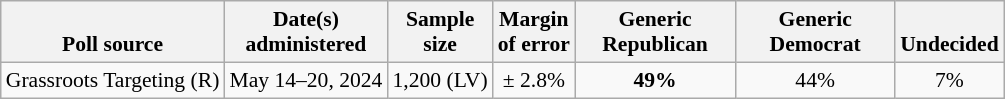<table class="wikitable" style="font-size:90%;text-align:center;">
<tr valign=bottom>
<th>Poll source</th>
<th>Date(s)<br>administered</th>
<th>Sample<br>size</th>
<th>Margin<br>of error</th>
<th style="width:100px;">Generic<br>Republican</th>
<th style="width:100px;">Generic<br>Democrat</th>
<th>Undecided</th>
</tr>
<tr>
<td style="text-align:left;">Grassroots Targeting (R)</td>
<td>May 14–20, 2024</td>
<td>1,200 (LV)</td>
<td>± 2.8%</td>
<td><strong>49%</strong></td>
<td>44%</td>
<td>7%</td>
</tr>
</table>
